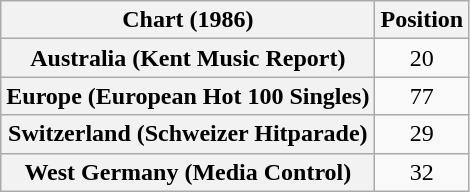<table class="wikitable sortable plainrowheaders" style="text-align:center">
<tr>
<th>Chart (1986)</th>
<th>Position</th>
</tr>
<tr>
<th scope="row">Australia (Kent Music Report)</th>
<td>20</td>
</tr>
<tr>
<th scope="row">Europe (European Hot 100 Singles)</th>
<td>77</td>
</tr>
<tr>
<th scope="row">Switzerland (Schweizer Hitparade)</th>
<td>29</td>
</tr>
<tr>
<th scope="row">West Germany (Media Control)</th>
<td>32</td>
</tr>
</table>
